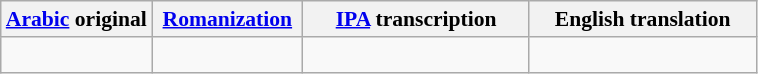<table class="wikitable">
<tr>
<th style="width:20%; white-space:normal; font-size:90%;"><a href='#'>Arabic</a> original</th>
<th style="width:20%; white-space:normal; font-size:90%;"><a href='#'>Romanization</a></th>
<th style="width:30%; white-space:normal; font-size:90%;"><a href='#'>IPA</a> transcription</th>
<th style="width:30%; white-space:normal; font-size:90%;">English translation</th>
</tr>
<tr>
<td style="vertical-align:top; white-space:normal; font-size:90%;"><br></td>
<td style="vertical-align:top; white-space:normal; font-size:90%;"><br></td>
<td style="vertical-align:top; white-space:normal; font-size:90%;"><br></td>
<td style="vertical-align:top; white-space:normal; font-size:90%;"><br></td>
</tr>
</table>
